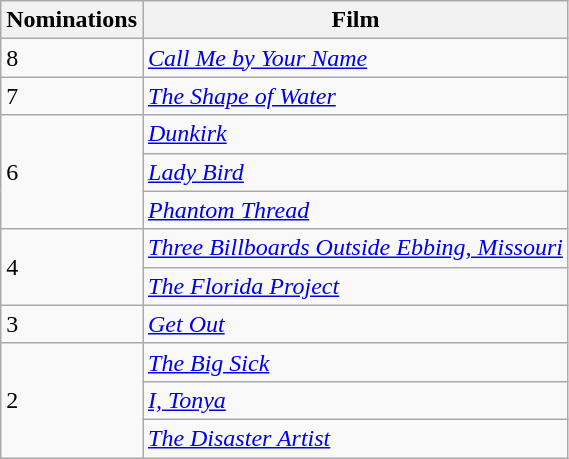<table class="wikitable">
<tr>
<th>Nominations</th>
<th>Film</th>
</tr>
<tr>
<td>8</td>
<td><em><a href='#'>Call Me by Your Name</a></em></td>
</tr>
<tr>
<td>7</td>
<td><em><a href='#'>The Shape of Water</a></em></td>
</tr>
<tr>
<td rowspan="3">6</td>
<td><em><a href='#'>Dunkirk</a></em></td>
</tr>
<tr>
<td><em><a href='#'>Lady Bird</a></em></td>
</tr>
<tr>
<td><em><a href='#'>Phantom Thread</a></em></td>
</tr>
<tr>
<td rowspan="2">4</td>
<td><em><a href='#'>Three Billboards Outside Ebbing, Missouri</a></em></td>
</tr>
<tr>
<td><em><a href='#'>The Florida Project</a></em></td>
</tr>
<tr>
<td>3</td>
<td><em><a href='#'>Get Out</a></em></td>
</tr>
<tr>
<td rowspan="3">2</td>
<td><em><a href='#'>The Big Sick</a></em></td>
</tr>
<tr>
<td><em><a href='#'>I, Tonya</a></em></td>
</tr>
<tr>
<td><em><a href='#'>The Disaster Artist</a></em></td>
</tr>
</table>
